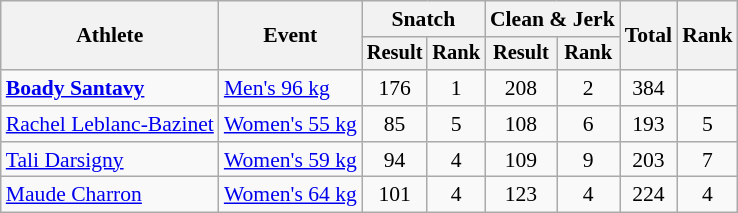<table class="wikitable" style="font-size:90%">
<tr>
<th rowspan=2>Athlete</th>
<th rowspan=2>Event</th>
<th colspan="2">Snatch</th>
<th colspan="2">Clean & Jerk</th>
<th rowspan="2">Total</th>
<th rowspan="2">Rank</th>
</tr>
<tr style="font-size:95%">
<th>Result</th>
<th>Rank</th>
<th>Result</th>
<th>Rank</th>
</tr>
<tr align=center>
<td align=left><strong><a href='#'>Boady Santavy</a></strong></td>
<td align=left><a href='#'>Men's 96 kg</a></td>
<td>176</td>
<td>1</td>
<td>208</td>
<td>2</td>
<td>384</td>
<td></td>
</tr>
<tr align=center>
<td align=left><a href='#'>Rachel Leblanc-Bazinet</a></td>
<td align=left><a href='#'>Women's 55 kg</a></td>
<td>85</td>
<td>5</td>
<td>108</td>
<td>6</td>
<td>193</td>
<td>5</td>
</tr>
<tr align=center>
<td align=left><a href='#'>Tali Darsigny</a></td>
<td align=left><a href='#'>Women's 59 kg</a></td>
<td>94</td>
<td>4</td>
<td>109</td>
<td>9</td>
<td>203</td>
<td>7</td>
</tr>
<tr align=center>
<td align=left><a href='#'>Maude Charron</a></td>
<td align=left><a href='#'>Women's 64 kg</a></td>
<td>101</td>
<td>4</td>
<td>123</td>
<td>4</td>
<td>224</td>
<td>4</td>
</tr>
</table>
